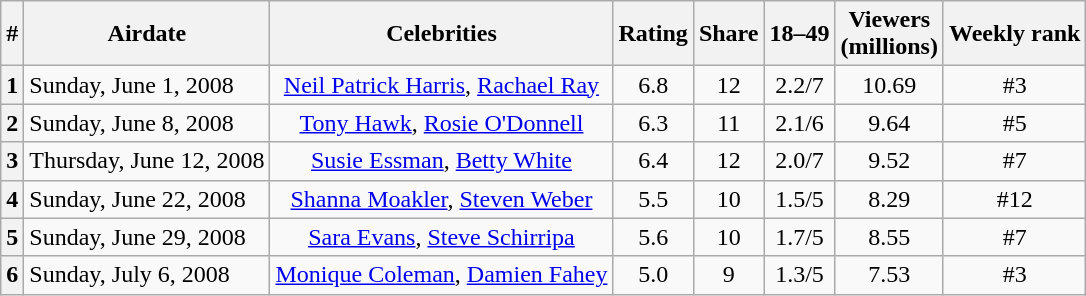<table class="wikitable">
<tr>
<th>#</th>
<th>Airdate</th>
<th>Celebrities</th>
<th>Rating</th>
<th>Share</th>
<th>18–49</th>
<th>Viewers<br>(millions)</th>
<th>Weekly rank</th>
</tr>
<tr>
<th>1</th>
<td>Sunday, June 1, 2008</td>
<td style="text-align:center"><a href='#'>Neil Patrick Harris</a>, <a href='#'>Rachael Ray</a></td>
<td style="text-align:center">6.8</td>
<td style="text-align:center">12</td>
<td style="text-align:center">2.2/7</td>
<td style="text-align:center">10.69</td>
<td style="text-align:center">#3</td>
</tr>
<tr>
<th>2</th>
<td>Sunday, June 8, 2008</td>
<td style="text-align:center"><a href='#'>Tony Hawk</a>, <a href='#'>Rosie O'Donnell</a></td>
<td style="text-align:center">6.3</td>
<td style="text-align:center">11</td>
<td style="text-align:center">2.1/6</td>
<td style="text-align:center">9.64</td>
<td style="text-align:center">#5</td>
</tr>
<tr>
<th>3</th>
<td>Thursday, June 12, 2008</td>
<td style="text-align:center"><a href='#'>Susie Essman</a>, <a href='#'>Betty White</a></td>
<td style="text-align:center">6.4</td>
<td style="text-align:center">12</td>
<td style="text-align:center">2.0/7</td>
<td style="text-align:center">9.52</td>
<td style="text-align:center">#7</td>
</tr>
<tr>
<th>4</th>
<td>Sunday, June 22, 2008</td>
<td style="text-align:center"><a href='#'>Shanna Moakler</a>, <a href='#'>Steven Weber</a></td>
<td style="text-align:center">5.5</td>
<td style="text-align:center">10</td>
<td style="text-align:center">1.5/5</td>
<td style="text-align:center">8.29</td>
<td style="text-align:center">#12</td>
</tr>
<tr>
<th>5</th>
<td>Sunday, June 29, 2008</td>
<td style="text-align:center"><a href='#'>Sara Evans</a>, <a href='#'>Steve Schirripa</a></td>
<td style="text-align:center">5.6</td>
<td style="text-align:center">10</td>
<td style="text-align:center">1.7/5</td>
<td style="text-align:center">8.55</td>
<td style="text-align:center">#7</td>
</tr>
<tr>
<th>6</th>
<td>Sunday, July 6, 2008</td>
<td style="text-align:center"><a href='#'>Monique Coleman</a>, <a href='#'>Damien Fahey</a></td>
<td style="text-align:center">5.0</td>
<td style="text-align:center">9</td>
<td style="text-align:center">1.3/5</td>
<td style="text-align:center">7.53</td>
<td style="text-align:center">#3</td>
</tr>
</table>
